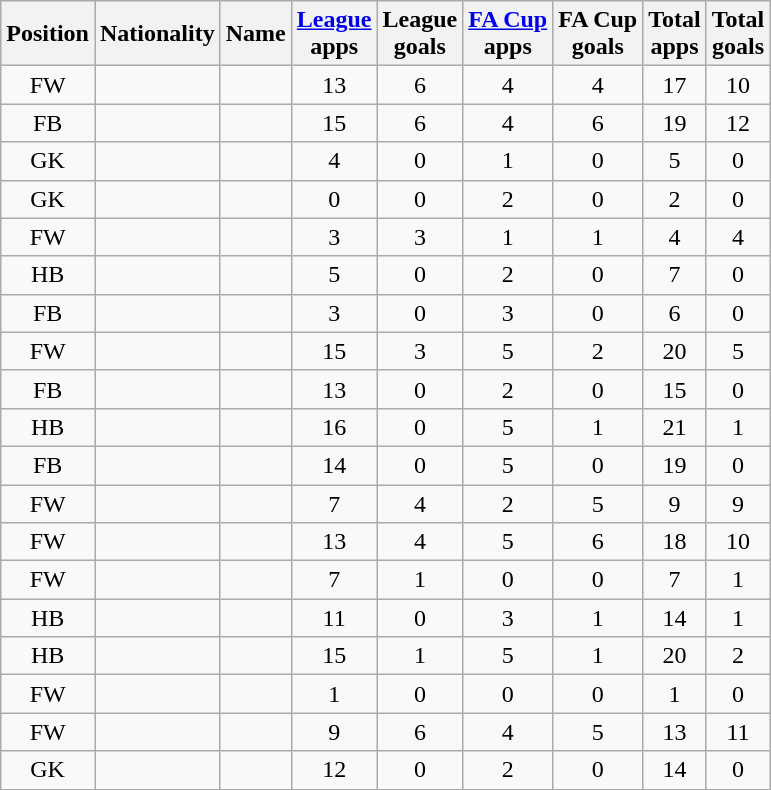<table class="wikitable sortable" style="text-align:center">
<tr>
<th>Position</th>
<th>Nationality</th>
<th>Name</th>
<th><a href='#'>League</a><br>apps</th>
<th>League<br>goals</th>
<th><a href='#'>FA Cup</a><br>apps</th>
<th>FA Cup<br>goals</th>
<th>Total<br>apps</th>
<th>Total<br>goals</th>
</tr>
<tr>
<td>FW</td>
<td></td>
<td align="left"></td>
<td>13</td>
<td>6</td>
<td>4</td>
<td>4</td>
<td>17</td>
<td>10</td>
</tr>
<tr>
<td>FB</td>
<td></td>
<td align="left"></td>
<td>15</td>
<td>6</td>
<td>4</td>
<td>6</td>
<td>19</td>
<td>12</td>
</tr>
<tr>
<td>GK</td>
<td></td>
<td align="left"></td>
<td>4</td>
<td>0</td>
<td>1</td>
<td>0</td>
<td>5</td>
<td>0</td>
</tr>
<tr>
<td>GK</td>
<td></td>
<td align="left"></td>
<td>0</td>
<td>0</td>
<td>2</td>
<td>0</td>
<td>2</td>
<td>0</td>
</tr>
<tr>
<td>FW</td>
<td></td>
<td align="left"></td>
<td>3</td>
<td>3</td>
<td>1</td>
<td>1</td>
<td>4</td>
<td>4</td>
</tr>
<tr>
<td>HB</td>
<td></td>
<td align="left"></td>
<td>5</td>
<td>0</td>
<td>2</td>
<td>0</td>
<td>7</td>
<td>0</td>
</tr>
<tr>
<td>FB</td>
<td></td>
<td align="left"></td>
<td>3</td>
<td>0</td>
<td>3</td>
<td>0</td>
<td>6</td>
<td>0</td>
</tr>
<tr>
<td>FW</td>
<td></td>
<td align="left"></td>
<td>15</td>
<td>3</td>
<td>5</td>
<td>2</td>
<td>20</td>
<td>5</td>
</tr>
<tr>
<td>FB</td>
<td></td>
<td align="left"></td>
<td>13</td>
<td>0</td>
<td>2</td>
<td>0</td>
<td>15</td>
<td>0</td>
</tr>
<tr>
<td>HB</td>
<td></td>
<td align="left"></td>
<td>16</td>
<td>0</td>
<td>5</td>
<td>1</td>
<td>21</td>
<td>1</td>
</tr>
<tr>
<td>FB</td>
<td></td>
<td align="left"></td>
<td>14</td>
<td>0</td>
<td>5</td>
<td>0</td>
<td>19</td>
<td>0</td>
</tr>
<tr>
<td>FW</td>
<td></td>
<td align="left"></td>
<td>7</td>
<td>4</td>
<td>2</td>
<td>5</td>
<td>9</td>
<td>9</td>
</tr>
<tr>
<td>FW</td>
<td></td>
<td align="left"></td>
<td>13</td>
<td>4</td>
<td>5</td>
<td>6</td>
<td>18</td>
<td>10</td>
</tr>
<tr>
<td>FW</td>
<td></td>
<td align="left"></td>
<td>7</td>
<td>1</td>
<td>0</td>
<td>0</td>
<td>7</td>
<td>1</td>
</tr>
<tr>
<td>HB</td>
<td></td>
<td align="left"></td>
<td>11</td>
<td>0</td>
<td>3</td>
<td>1</td>
<td>14</td>
<td>1</td>
</tr>
<tr>
<td>HB</td>
<td></td>
<td align="left"></td>
<td>15</td>
<td>1</td>
<td>5</td>
<td>1</td>
<td>20</td>
<td>2</td>
</tr>
<tr>
<td>FW</td>
<td></td>
<td align="left"> </td>
<td>1</td>
<td>0</td>
<td>0</td>
<td>0</td>
<td>1</td>
<td>0</td>
</tr>
<tr>
<td>FW</td>
<td></td>
<td align="left"></td>
<td>9</td>
<td>6</td>
<td>4</td>
<td>5</td>
<td>13</td>
<td>11</td>
</tr>
<tr>
<td>GK</td>
<td></td>
<td align="left"></td>
<td>12</td>
<td>0</td>
<td>2</td>
<td>0</td>
<td>14</td>
<td>0</td>
</tr>
</table>
